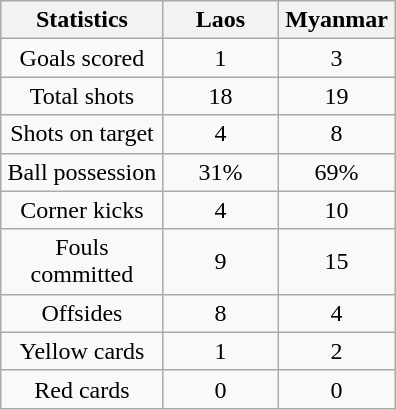<table class="wikitable" style="text-align:center;margin: auto">
<tr>
<th scope=col width=100>Statistics</th>
<th scope=col width=70>Laos</th>
<th scope=col width=70>Myanmar</th>
</tr>
<tr>
<td>Goals scored</td>
<td>1</td>
<td>3</td>
</tr>
<tr>
<td>Total shots</td>
<td>18</td>
<td>19</td>
</tr>
<tr>
<td>Shots on target</td>
<td>4</td>
<td>8</td>
</tr>
<tr>
<td>Ball possession</td>
<td>31%</td>
<td>69%</td>
</tr>
<tr>
<td>Corner kicks</td>
<td>4</td>
<td>10</td>
</tr>
<tr>
<td>Fouls committed</td>
<td>9</td>
<td>15</td>
</tr>
<tr>
<td>Offsides</td>
<td>8</td>
<td>4</td>
</tr>
<tr>
<td>Yellow cards</td>
<td>1</td>
<td>2</td>
</tr>
<tr>
<td>Red cards</td>
<td>0</td>
<td>0</td>
</tr>
</table>
